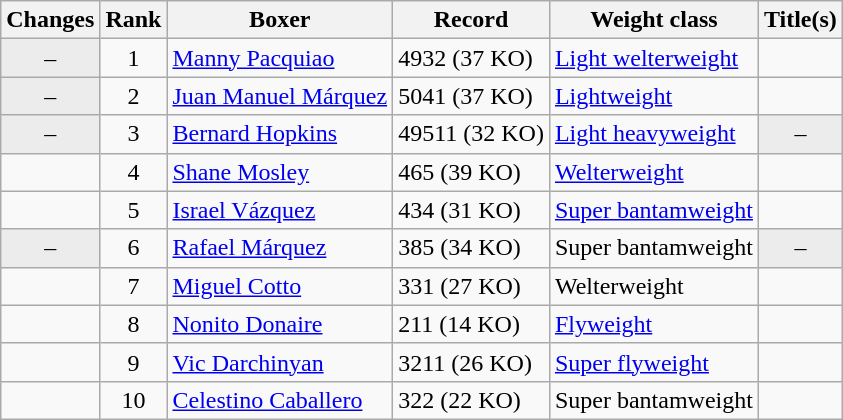<table class="wikitable ">
<tr>
<th>Changes</th>
<th>Rank</th>
<th>Boxer</th>
<th>Record</th>
<th>Weight class</th>
<th>Title(s)</th>
</tr>
<tr>
<td align=center bgcolor=#ECECEC>–</td>
<td align=center>1</td>
<td><a href='#'>Manny Pacquiao</a></td>
<td>4932 (37 KO)</td>
<td><a href='#'>Light welterweight</a></td>
<td></td>
</tr>
<tr>
<td align=center bgcolor=#ECECEC>–</td>
<td align=center>2</td>
<td><a href='#'>Juan Manuel Márquez</a></td>
<td>5041 (37 KO)</td>
<td><a href='#'>Lightweight</a></td>
<td></td>
</tr>
<tr>
<td align=center bgcolor=#ECECEC>–</td>
<td align=center>3</td>
<td><a href='#'>Bernard Hopkins</a></td>
<td>49511 (32 KO)</td>
<td><a href='#'>Light heavyweight</a></td>
<td align=center bgcolor=#ECECEC data-sort-value="Z">–</td>
</tr>
<tr>
<td align=center></td>
<td align=center>4</td>
<td><a href='#'>Shane Mosley</a></td>
<td>465 (39 KO)</td>
<td><a href='#'>Welterweight</a></td>
<td></td>
</tr>
<tr>
<td align=center></td>
<td align=center>5</td>
<td><a href='#'>Israel Vázquez</a></td>
<td>434 (31 KO)</td>
<td><a href='#'>Super bantamweight</a></td>
<td></td>
</tr>
<tr>
<td align=center bgcolor=#ECECEC>–</td>
<td align=center>6</td>
<td><a href='#'>Rafael Márquez</a></td>
<td>385 (34 KO)</td>
<td>Super bantamweight</td>
<td align=center bgcolor=#ECECEC data-sort-value="Z">–</td>
</tr>
<tr>
<td align=center></td>
<td align=center>7</td>
<td><a href='#'>Miguel Cotto</a></td>
<td>331 (27 KO)</td>
<td>Welterweight</td>
<td></td>
</tr>
<tr>
<td align=center></td>
<td align=center>8</td>
<td><a href='#'>Nonito Donaire</a></td>
<td>211 (14 KO)</td>
<td><a href='#'>Flyweight</a></td>
<td></td>
</tr>
<tr>
<td align=center></td>
<td align=center>9</td>
<td><a href='#'>Vic Darchinyan</a></td>
<td>3211 (26 KO)</td>
<td><a href='#'>Super flyweight</a></td>
<td></td>
</tr>
<tr>
<td align=center></td>
<td align=center>10</td>
<td><a href='#'>Celestino Caballero</a></td>
<td>322 (22 KO)</td>
<td>Super bantamweight</td>
<td></td>
</tr>
</table>
